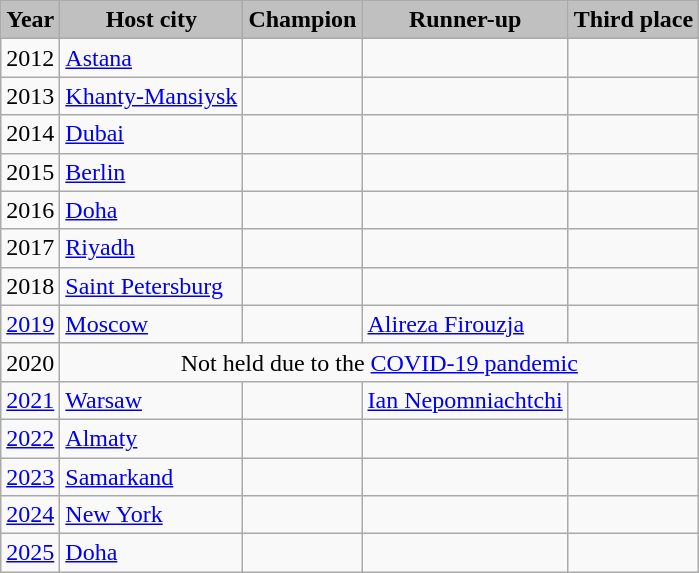<table class="wikitable">
<tr>
<th style="background:#C0C0C0">Year</th>
<th style="background:#C0C0C0">Host city</th>
<th style="background:#C0C0C0">Champion</th>
<th style="background:#C0C0C0">Runner-up</th>
<th style="background:#C0C0C0">Third place</th>
</tr>
<tr>
<td>2012</td>
<td> <a href='#'>Astana</a></td>
<td></td>
<td></td>
<td></td>
</tr>
<tr>
<td>2013</td>
<td> <a href='#'>Khanty-Mansiysk</a></td>
<td></td>
<td></td>
<td></td>
</tr>
<tr>
<td>2014</td>
<td> <a href='#'>Dubai</a></td>
<td></td>
<td></td>
<td></td>
</tr>
<tr>
<td>2015</td>
<td> <a href='#'>Berlin</a></td>
<td></td>
<td></td>
<td></td>
</tr>
<tr>
<td>2016</td>
<td> <a href='#'>Doha</a></td>
<td></td>
<td></td>
<td></td>
</tr>
<tr>
<td>2017</td>
<td> <a href='#'>Riyadh</a></td>
<td></td>
<td></td>
<td></td>
</tr>
<tr>
<td>2018</td>
<td> <a href='#'>Saint Petersburg</a></td>
<td></td>
<td></td>
<td></td>
</tr>
<tr>
<td><a href='#'>2019</a></td>
<td> <a href='#'>Moscow</a></td>
<td></td>
<td {{nowrap> <a href='#'>Alireza Firouzja</a> </td>
<td></td>
</tr>
<tr>
<td>2020</td>
<td colspan=4 align=center>Not held due to the <a href='#'>COVID-19 pandemic</a></td>
</tr>
<tr>
<td><a href='#'>2021</a></td>
<td> <a href='#'>Warsaw</a></td>
<td></td>
<td> <a href='#'>Ian Nepomniachtchi</a> </td>
<td></td>
</tr>
<tr>
<td><a href='#'>2022</a></td>
<td> <a href='#'>Almaty</a></td>
<td></td>
<td></td>
<td></td>
</tr>
<tr>
<td><a href='#'>2023</a></td>
<td> <a href='#'>Samarkand</a></td>
<td></td>
<td></td>
<td></td>
</tr>
<tr>
<td><a href='#'>2024</a></td>
<td> <a href='#'>New York</a></td>
<td> </td>
<td> </td>
<td> </td>
</tr>
<tr>
<td><a href='#'>2025</a></td>
<td> <a href='#'>Doha</a></td>
<td></td>
<td></td>
<td></td>
</tr>
</table>
